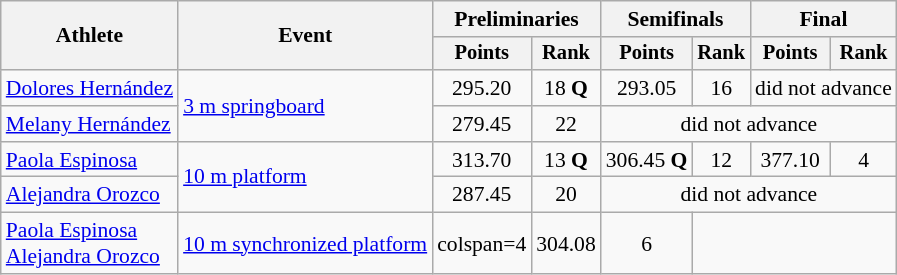<table class=wikitable style="font-size:90%">
<tr>
<th rowspan="2">Athlete</th>
<th rowspan="2">Event</th>
<th colspan="2">Preliminaries</th>
<th colspan="2">Semifinals</th>
<th colspan="2">Final</th>
</tr>
<tr style="font-size:95%">
<th>Points</th>
<th>Rank</th>
<th>Points</th>
<th>Rank</th>
<th>Points</th>
<th>Rank</th>
</tr>
<tr align=center>
<td align=left><a href='#'>Dolores Hernández</a></td>
<td align=left rowspan=2><a href='#'>3 m springboard</a></td>
<td>295.20</td>
<td>18 <strong>Q</strong></td>
<td>293.05</td>
<td>16</td>
<td colspan=5>did not advance</td>
</tr>
<tr align=center>
<td align=left><a href='#'>Melany Hernández</a></td>
<td>279.45</td>
<td>22</td>
<td colspan=6>did not advance</td>
</tr>
<tr align=center>
<td align=left><a href='#'>Paola Espinosa</a></td>
<td align=left rowspan=2><a href='#'>10 m platform</a></td>
<td>313.70</td>
<td>13 <strong>Q</strong></td>
<td>306.45 <strong>Q</strong></td>
<td>12</td>
<td>377.10</td>
<td>4</td>
</tr>
<tr align=center>
<td align=left><a href='#'>Alejandra Orozco</a></td>
<td>287.45</td>
<td>20</td>
<td colspan=6>did not advance</td>
</tr>
<tr align=center>
<td align=left><a href='#'>Paola Espinosa</a><br><a href='#'>Alejandra Orozco</a></td>
<td align=left><a href='#'>10 m synchronized platform</a></td>
<td>colspan=4 </td>
<td>304.08</td>
<td>6</td>
</tr>
</table>
